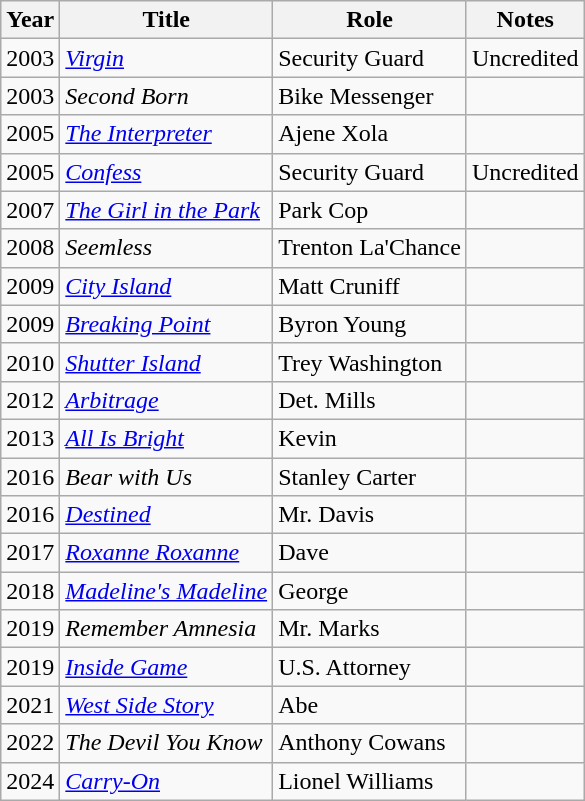<table class="wikitable sortable">
<tr>
<th>Year</th>
<th>Title</th>
<th>Role</th>
<th>Notes</th>
</tr>
<tr>
<td>2003</td>
<td><a href='#'><em>Virgin</em></a></td>
<td>Security Guard</td>
<td>Uncredited</td>
</tr>
<tr>
<td>2003</td>
<td><em>Second Born</em></td>
<td>Bike Messenger</td>
<td></td>
</tr>
<tr>
<td>2005</td>
<td><a href='#'><em>The Interpreter</em></a></td>
<td>Ajene Xola</td>
<td></td>
</tr>
<tr>
<td>2005</td>
<td><a href='#'><em>Confess</em></a></td>
<td>Security Guard</td>
<td>Uncredited</td>
</tr>
<tr>
<td>2007</td>
<td><em><a href='#'>The Girl in the Park</a></em></td>
<td>Park Cop</td>
<td></td>
</tr>
<tr>
<td>2008</td>
<td><em>Seemless</em></td>
<td>Trenton La'Chance</td>
<td></td>
</tr>
<tr>
<td>2009</td>
<td><a href='#'><em>City Island</em></a></td>
<td>Matt Cruniff</td>
<td></td>
</tr>
<tr>
<td>2009</td>
<td><a href='#'><em>Breaking Point</em></a></td>
<td>Byron Young</td>
<td></td>
</tr>
<tr>
<td>2010</td>
<td><a href='#'><em>Shutter Island</em></a></td>
<td>Trey Washington</td>
<td></td>
</tr>
<tr>
<td>2012</td>
<td><a href='#'><em>Arbitrage</em></a></td>
<td>Det. Mills</td>
<td></td>
</tr>
<tr>
<td>2013</td>
<td><em><a href='#'>All Is Bright</a></em></td>
<td>Kevin</td>
<td></td>
</tr>
<tr>
<td>2016</td>
<td><em>Bear with Us</em></td>
<td>Stanley Carter</td>
<td></td>
</tr>
<tr>
<td>2016</td>
<td><a href='#'><em>Destined</em></a></td>
<td>Mr. Davis</td>
<td></td>
</tr>
<tr>
<td>2017</td>
<td><em><a href='#'>Roxanne Roxanne</a></em></td>
<td>Dave</td>
<td></td>
</tr>
<tr>
<td>2018</td>
<td><em><a href='#'>Madeline's Madeline</a></em></td>
<td>George</td>
<td></td>
</tr>
<tr>
<td>2019</td>
<td><em>Remember Amnesia</em></td>
<td>Mr. Marks</td>
<td></td>
</tr>
<tr>
<td>2019</td>
<td><em><a href='#'>Inside Game</a></em></td>
<td>U.S. Attorney</td>
<td></td>
</tr>
<tr>
<td>2021</td>
<td><a href='#'><em>West Side Story</em></a></td>
<td>Abe</td>
<td></td>
</tr>
<tr>
<td>2022</td>
<td><em>The Devil You Know</em></td>
<td>Anthony Cowans</td>
<td></td>
</tr>
<tr>
<td>2024</td>
<td><em><a href='#'>Carry-On</a></em></td>
<td>Lionel Williams</td>
<td></td>
</tr>
</table>
